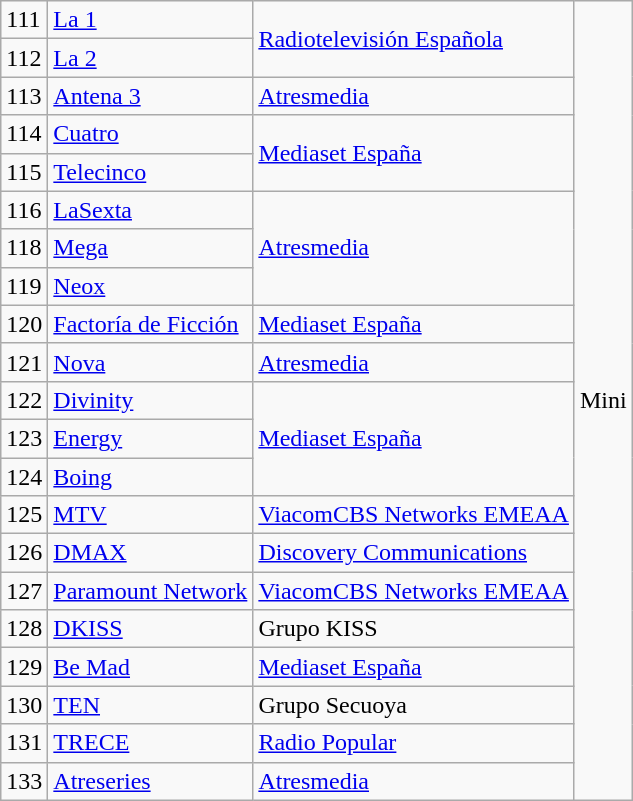<table class="wikitable">
<tr>
<td>111</td>
<td><a href='#'>La 1</a></td>
<td rowspan="2"><a href='#'>Radiotelevisión Española</a></td>
<td rowspan="21">Mini</td>
</tr>
<tr>
<td>112</td>
<td><a href='#'>La 2</a></td>
</tr>
<tr>
<td>113</td>
<td><a href='#'>Antena 3</a></td>
<td><a href='#'>Atresmedia</a></td>
</tr>
<tr>
<td>114</td>
<td><a href='#'>Cuatro</a></td>
<td rowspan="2"><a href='#'>Mediaset España</a></td>
</tr>
<tr>
<td>115</td>
<td><a href='#'>Telecinco</a></td>
</tr>
<tr>
<td>116</td>
<td><a href='#'>LaSexta</a></td>
<td rowspan="3"><a href='#'>Atresmedia</a></td>
</tr>
<tr>
<td>118</td>
<td><a href='#'>Mega</a></td>
</tr>
<tr>
<td>119</td>
<td><a href='#'>Neox</a></td>
</tr>
<tr>
<td>120</td>
<td><a href='#'>Factoría de Ficción</a></td>
<td><a href='#'>Mediaset España</a></td>
</tr>
<tr>
<td>121</td>
<td><a href='#'>Nova</a></td>
<td><a href='#'>Atresmedia</a></td>
</tr>
<tr>
<td>122</td>
<td><a href='#'>Divinity</a></td>
<td rowspan="3"><a href='#'>Mediaset España</a></td>
</tr>
<tr>
<td>123</td>
<td><a href='#'>Energy</a></td>
</tr>
<tr>
<td>124</td>
<td><a href='#'>Boing</a></td>
</tr>
<tr>
<td>125</td>
<td><a href='#'>MTV</a></td>
<td><a href='#'>ViacomCBS Networks EMEAA</a></td>
</tr>
<tr>
<td>126</td>
<td><a href='#'>DMAX</a></td>
<td><a href='#'>Discovery Communications</a></td>
</tr>
<tr>
<td>127</td>
<td><a href='#'>Paramount Network</a></td>
<td><a href='#'>ViacomCBS Networks EMEAA</a></td>
</tr>
<tr>
<td>128</td>
<td><a href='#'>DKISS</a></td>
<td>Grupo KISS</td>
</tr>
<tr>
<td>129</td>
<td><a href='#'>Be Mad</a></td>
<td><a href='#'>Mediaset España</a></td>
</tr>
<tr>
<td>130</td>
<td><a href='#'>TEN</a></td>
<td>Grupo Secuoya</td>
</tr>
<tr>
<td>131</td>
<td><a href='#'>TRECE</a></td>
<td><a href='#'>Radio Popular</a></td>
</tr>
<tr>
<td>133</td>
<td><a href='#'>Atreseries</a></td>
<td><a href='#'>Atresmedia</a></td>
</tr>
</table>
